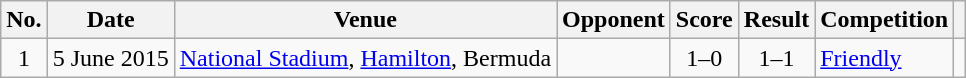<table class="wikitable sortable">
<tr>
<th scope="col">No.</th>
<th scope="col">Date</th>
<th scope="col">Venue</th>
<th scope="col">Opponent</th>
<th scope="col">Score</th>
<th scope="col">Result</th>
<th scope="col">Competition</th>
<th scope="col" class="unsortable"></th>
</tr>
<tr>
<td style="text-align:center">1</td>
<td>5 June 2015</td>
<td><a href='#'>National Stadium</a>, <a href='#'>Hamilton</a>, Bermuda</td>
<td></td>
<td style="text-align:center">1–0</td>
<td style="text-align:center">1–1</td>
<td><a href='#'>Friendly</a></td>
<td></td>
</tr>
</table>
